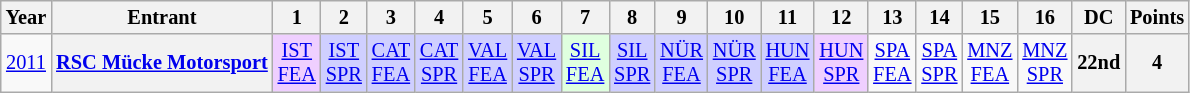<table class="wikitable" style="text-align:center; font-size:85%">
<tr>
<th>Year</th>
<th>Entrant</th>
<th>1</th>
<th>2</th>
<th>3</th>
<th>4</th>
<th>5</th>
<th>6</th>
<th>7</th>
<th>8</th>
<th>9</th>
<th>10</th>
<th>11</th>
<th>12</th>
<th>13</th>
<th>14</th>
<th>15</th>
<th>16</th>
<th>DC</th>
<th>Points</th>
</tr>
<tr>
<td><a href='#'>2011</a></td>
<th nowrap><a href='#'>RSC Mücke Motorsport</a></th>
<td style="background:#efcfff;"><a href='#'>IST<br>FEA</a><br></td>
<td style="background:#cfcfff;"><a href='#'>IST<br>SPR</a><br></td>
<td style="background:#cfcfff;"><a href='#'>CAT<br>FEA</a><br></td>
<td style="background:#cfcfff;"><a href='#'>CAT<br>SPR</a><br></td>
<td style="background:#cfcfff;"><a href='#'>VAL<br>FEA</a><br></td>
<td style="background:#cfcfff;"><a href='#'>VAL<br>SPR</a><br></td>
<td style="background:#dfffdf;"><a href='#'>SIL<br>FEA</a><br></td>
<td style="background:#cfcfff;"><a href='#'>SIL<br>SPR</a><br></td>
<td style="background:#cfcfff;"><a href='#'>NÜR<br>FEA</a><br></td>
<td style="background:#cfcfff;"><a href='#'>NÜR<br>SPR</a><br></td>
<td style="background:#cfcfff;"><a href='#'>HUN<br>FEA</a><br></td>
<td style="background:#efcfff;"><a href='#'>HUN<br>SPR</a><br></td>
<td><a href='#'>SPA<br>FEA</a></td>
<td><a href='#'>SPA<br>SPR</a></td>
<td><a href='#'>MNZ<br>FEA</a></td>
<td><a href='#'>MNZ<br>SPR</a></td>
<th>22nd</th>
<th>4</th>
</tr>
</table>
